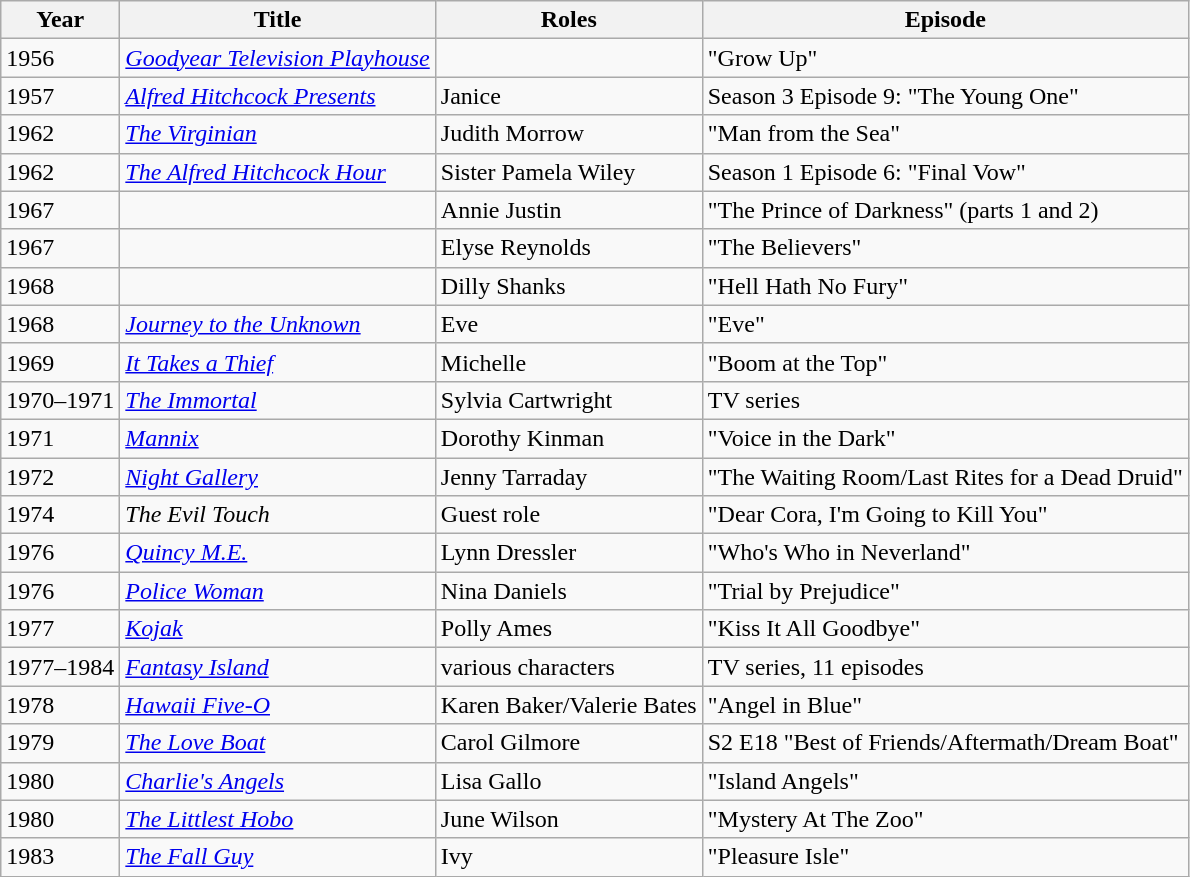<table class="wikitable sortable">
<tr>
<th>Year</th>
<th>Title</th>
<th>Roles</th>
<th>Episode</th>
</tr>
<tr>
<td>1956</td>
<td><em><a href='#'>Goodyear Television Playhouse</a></em></td>
<td></td>
<td>"Grow Up"</td>
</tr>
<tr>
<td>1957</td>
<td><em><a href='#'>Alfred Hitchcock Presents</a></em></td>
<td>Janice</td>
<td>Season 3 Episode 9: "The Young One"</td>
</tr>
<tr>
<td>1962</td>
<td><em> <a href='#'>The Virginian</a> </em></td>
<td>Judith Morrow</td>
<td>"Man from the Sea"</td>
</tr>
<tr>
<td>1962</td>
<td><em><a href='#'>The Alfred Hitchcock Hour</a></em></td>
<td>Sister Pamela Wiley</td>
<td>Season 1 Episode 6: "Final Vow"</td>
</tr>
<tr>
<td>1967</td>
<td><em></em></td>
<td>Annie Justin</td>
<td>"The Prince of Darkness" (parts 1 and 2)</td>
</tr>
<tr>
<td>1967</td>
<td><em></em></td>
<td>Elyse Reynolds</td>
<td>"The Believers"</td>
</tr>
<tr>
<td>1968</td>
<td><em></em></td>
<td>Dilly Shanks</td>
<td>"Hell Hath No Fury"</td>
</tr>
<tr>
<td>1968</td>
<td><em><a href='#'>Journey to the Unknown</a></em></td>
<td>Eve</td>
<td>"Eve"</td>
</tr>
<tr>
<td>1969</td>
<td><em><a href='#'>It Takes a Thief</a></em></td>
<td>Michelle</td>
<td>"Boom at the Top"</td>
</tr>
<tr>
<td>1970–1971</td>
<td><em><a href='#'>The Immortal</a></em></td>
<td>Sylvia Cartwright</td>
<td>TV series</td>
</tr>
<tr>
<td>1971</td>
<td><em><a href='#'>Mannix</a></em></td>
<td>Dorothy Kinman</td>
<td>"Voice in the Dark"</td>
</tr>
<tr>
<td>1972</td>
<td><em><a href='#'>Night Gallery</a></em></td>
<td>Jenny Tarraday</td>
<td>"The Waiting Room/Last Rites for a Dead Druid"</td>
</tr>
<tr>
<td>1974</td>
<td><em>The Evil Touch</em></td>
<td>Guest role</td>
<td>"Dear Cora, I'm Going to Kill You"</td>
</tr>
<tr>
<td>1976</td>
<td><em><a href='#'>Quincy M.E.</a></em></td>
<td>Lynn Dressler</td>
<td>"Who's Who in Neverland"</td>
</tr>
<tr>
<td>1976</td>
<td><em><a href='#'>Police Woman</a></em></td>
<td>Nina Daniels</td>
<td>"Trial by Prejudice"</td>
</tr>
<tr>
<td>1977</td>
<td><em><a href='#'>Kojak</a></em></td>
<td>Polly Ames</td>
<td>"Kiss It All Goodbye"</td>
</tr>
<tr>
<td>1977–1984</td>
<td><em><a href='#'>Fantasy Island</a></em></td>
<td>various characters</td>
<td>TV series, 11 episodes</td>
</tr>
<tr>
<td>1978</td>
<td><em><a href='#'>Hawaii Five-O</a></em></td>
<td>Karen Baker/Valerie Bates</td>
<td>"Angel in Blue"</td>
</tr>
<tr>
<td>1979</td>
<td><em><a href='#'>The Love Boat</a></em></td>
<td>Carol Gilmore</td>
<td>S2 E18 "Best of Friends/Aftermath/Dream Boat"</td>
</tr>
<tr>
<td>1980</td>
<td><em><a href='#'>Charlie's Angels</a></em></td>
<td>Lisa Gallo</td>
<td>"Island Angels"</td>
</tr>
<tr>
<td>1980</td>
<td><em><a href='#'>The Littlest Hobo</a></em></td>
<td>June Wilson</td>
<td>"Mystery At The Zoo"</td>
</tr>
<tr>
<td>1983</td>
<td><em><a href='#'>The Fall Guy</a></em></td>
<td>Ivy</td>
<td>"Pleasure Isle"</td>
</tr>
</table>
